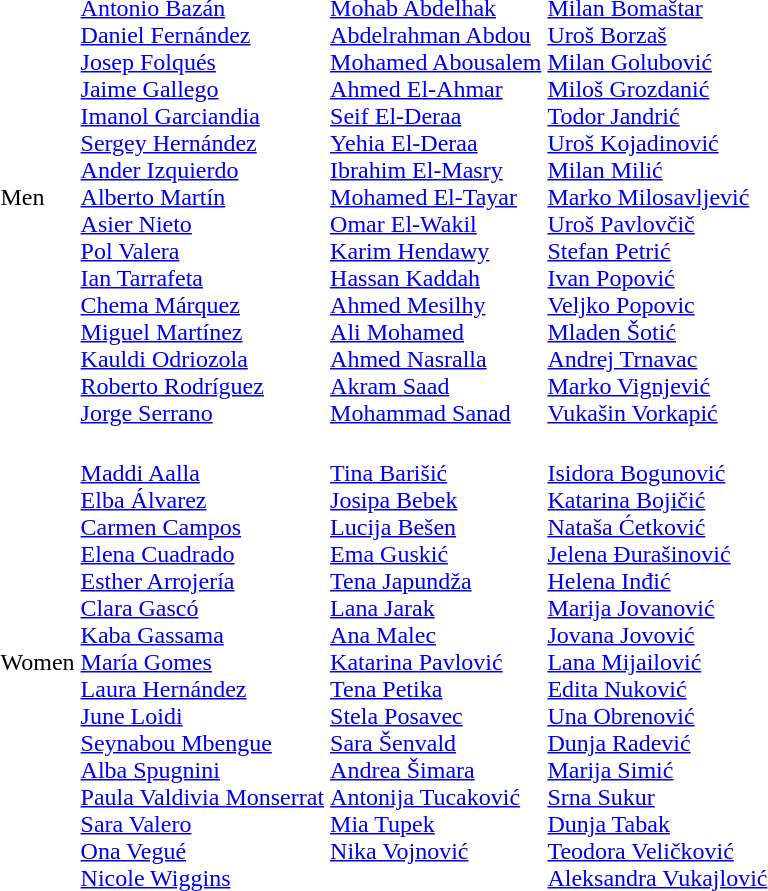<table>
<tr>
<td>Men<br></td>
<td><br><a href='#'>Antonio Bazán</a><br><a href='#'>Daniel Fernández</a><br><a href='#'>Josep Folqués</a><br><a href='#'>Jaime Gallego</a><br><a href='#'>Imanol Garciandia</a><br><a href='#'>Sergey Hernández</a><br><a href='#'>Ander Izquierdo</a><br><a href='#'>Alberto Martín</a><br><a href='#'>Asier Nieto</a><br><a href='#'>Pol Valera</a><br><a href='#'>Ian Tarrafeta</a><br><a href='#'>Chema Márquez</a><br><a href='#'>Miguel Martínez</a><br><a href='#'>Kauldi Odriozola</a><br><a href='#'>Roberto Rodríguez</a><br><a href='#'>Jorge Serrano</a><br></td>
<td><br><a href='#'>Mohab Abdelhak</a><br><a href='#'>Abdelrahman Abdou</a><br><a href='#'>Mohamed Abousalem</a><br><a href='#'>Ahmed El-Ahmar</a><br><a href='#'>Seif El-Deraa</a><br><a href='#'>Yehia El-Deraa</a><br><a href='#'>Ibrahim El-Masry</a><br><a href='#'>Mohamed El-Tayar</a><br><a href='#'>Omar El-Wakil</a><br><a href='#'>Karim Hendawy</a><br><a href='#'>Hassan Kaddah</a><br><a href='#'>Ahmed Mesilhy</a><br><a href='#'>Ali Mohamed</a><br><a href='#'>Ahmed Nasralla</a><br><a href='#'>Akram Saad</a><br><a href='#'>Mohammad Sanad</a></td>
<td><br><a href='#'>Milan Bomaštar</a><br><a href='#'>Uroš Borzaš</a><br><a href='#'>Milan Golubović</a><br><a href='#'>Miloš Grozdanić</a><br><a href='#'>Todor Jandrić</a><br><a href='#'>Uroš Kojadinović</a><br><a href='#'>Milan Milić</a><br><a href='#'>Marko Milosavljević</a><br><a href='#'>Uroš Pavlovčič</a><br><a href='#'>Stefan Petrić</a><br><a href='#'>Ivan Popović</a><br><a href='#'>Veljko Popovic</a><br><a href='#'>Mladen Šotić</a><br><a href='#'>Andrej Trnavac</a><br><a href='#'>Marko Vignjević</a><br><a href='#'>Vukašin Vorkapić</a></td>
</tr>
<tr>
<td>Women<br></td>
<td valign=top><br><a href='#'>Maddi Aalla</a><br><a href='#'>Elba Álvarez</a><br><a href='#'>Carmen Campos</a><br><a href='#'>Elena Cuadrado</a><br><a href='#'>Esther Arrojería</a><br><a href='#'>Clara Gascó</a><br><a href='#'>Kaba Gassama</a><br><a href='#'>María Gomes</a><br><a href='#'>Laura Hernández</a><br><a href='#'>June Loidi</a><br><a href='#'>Seynabou Mbengue</a><br><a href='#'>Alba Spugnini</a><br><a href='#'>Paula Valdivia Monserrat</a><br><a href='#'>Sara Valero</a><br><a href='#'>Ona Vegué</a><br><a href='#'>Nicole Wiggins</a></td>
<td valign=top><br><a href='#'>Tina Barišić</a><br><a href='#'>Josipa Bebek</a><br><a href='#'>Lucija Bešen</a><br><a href='#'>Ema Guskić</a><br><a href='#'>Tena Japundža</a><br><a href='#'>Lana Jarak</a><br><a href='#'>Ana Malec</a><br><a href='#'>Katarina Pavlović</a><br><a href='#'>Tena Petika</a><br><a href='#'>Stela Posavec</a><br><a href='#'>Sara Šenvald</a><br><a href='#'>Andrea Šimara</a><br><a href='#'>Antonija Tucaković</a><br><a href='#'>Mia Tupek</a><br><a href='#'>Nika Vojnović</a></td>
<td valign=top><br><a href='#'>Isidora Bogunović</a><br><a href='#'>Katarina Bojičić</a><br><a href='#'>Nataša Ćetković</a><br><a href='#'>Jelena Đurašinović</a><br><a href='#'>Helena Inđić</a><br><a href='#'>Marija Jovanović</a><br><a href='#'>Jovana Jovović</a><br><a href='#'>Lana Mijailović</a><br><a href='#'>Edita Nuković</a><br><a href='#'>Una Obrenović</a><br><a href='#'>Dunja Radević</a><br><a href='#'>Marija Simić</a><br><a href='#'>Srna Sukur</a><br><a href='#'>Dunja Tabak</a><br><a href='#'>Teodora Veličković</a><br><a href='#'>Aleksandra Vukajlović</a></td>
</tr>
</table>
